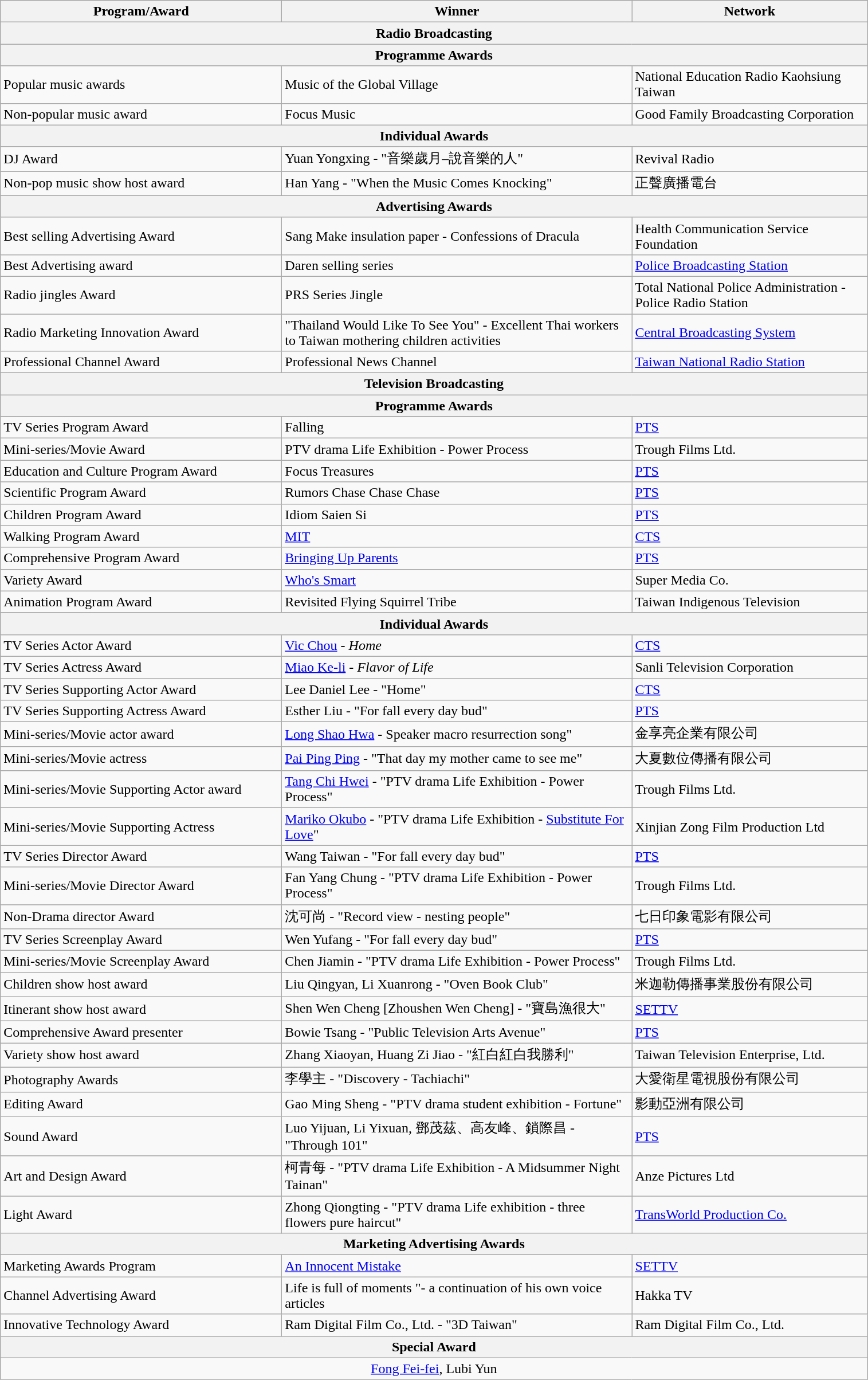<table class="wikitable">
<tr>
<th style="width:240pt;">Program/Award</th>
<th style="width:300pt;">Winner</th>
<th style="width:200pt;">Network</th>
</tr>
<tr>
<th colspan=3 style="text-align:center" style="background:#99CCFF;">Radio Broadcasting</th>
</tr>
<tr>
<th colspan=3 style="text-align:center" style="background:LightSteelBlue;">Programme Awards</th>
</tr>
<tr>
<td>Popular music awards</td>
<td>Music of the Global Village</td>
<td>National Education Radio Kaohsiung Taiwan</td>
</tr>
<tr>
<td>Non-popular music award</td>
<td>Focus Music</td>
<td>Good Family Broadcasting Corporation</td>
</tr>
<tr>
<th colspan=3 style="text-align:center" style="background:LightSteelBlue;">Individual Awards</th>
</tr>
<tr>
<td>DJ Award</td>
<td>Yuan Yongxing - "音樂歲月–說音樂的人"</td>
<td>Revival Radio</td>
</tr>
<tr>
<td>Non-pop music show host award</td>
<td>Han Yang - "When the Music Comes Knocking"</td>
<td>正聲廣播電台</td>
</tr>
<tr>
<th colspan=3 style="text-align:center" style="background:LightSteelBlue;">Advertising Awards</th>
</tr>
<tr>
<td>Best selling Advertising Award</td>
<td>Sang Make insulation paper - Confessions of Dracula</td>
<td>Health Communication Service Foundation</td>
</tr>
<tr>
<td>Best Advertising award</td>
<td>Daren selling series</td>
<td><a href='#'>Police Broadcasting Station</a></td>
</tr>
<tr>
<td>Radio jingles Award</td>
<td>PRS Series Jingle</td>
<td>Total National Police Administration - Police Radio Station</td>
</tr>
<tr>
<td>Radio Marketing Innovation Award</td>
<td>"Thailand Would Like To See You" - Excellent Thai workers to Taiwan mothering children activities</td>
<td><a href='#'>Central Broadcasting System</a></td>
</tr>
<tr>
<td>Professional Channel Award</td>
<td>Professional News Channel</td>
<td><a href='#'>Taiwan National Radio Station</a></td>
</tr>
<tr>
<th colspan=3 style="text-align:center" style="background:#99CCFF;">Television Broadcasting</th>
</tr>
<tr>
<th colspan=3 style="text-align:center" style="background:LightSteelBlue;">Programme Awards</th>
</tr>
<tr>
<td>TV Series Program Award</td>
<td>Falling</td>
<td><a href='#'>PTS</a></td>
</tr>
<tr>
<td>Mini-series/Movie Award</td>
<td>PTV drama Life Exhibition - Power Process</td>
<td>Trough Films Ltd.</td>
</tr>
<tr>
<td>Education and Culture Program Award</td>
<td>Focus Treasures</td>
<td><a href='#'>PTS</a></td>
</tr>
<tr>
<td>Scientific Program Award</td>
<td>Rumors Chase Chase Chase</td>
<td><a href='#'>PTS</a></td>
</tr>
<tr>
<td>Children Program Award</td>
<td>Idiom Saien Si</td>
<td><a href='#'>PTS</a></td>
</tr>
<tr>
<td>Walking Program Award</td>
<td><a href='#'>MIT</a></td>
<td><a href='#'>CTS</a></td>
</tr>
<tr>
<td>Comprehensive Program Award</td>
<td><a href='#'>Bringing Up Parents</a></td>
<td><a href='#'>PTS</a></td>
</tr>
<tr>
<td>Variety Award</td>
<td><a href='#'>Who's Smart</a></td>
<td>Super Media Co.</td>
</tr>
<tr>
<td>Animation Program Award</td>
<td>Revisited Flying Squirrel Tribe</td>
<td>Taiwan Indigenous Television</td>
</tr>
<tr>
<th colspan=3 style="text-align:center" style="background:LightSteelBlue;">Individual Awards</th>
</tr>
<tr>
<td>TV Series Actor Award</td>
<td><a href='#'>Vic Chou</a> - <em>Home</em></td>
<td><a href='#'>CTS</a></td>
</tr>
<tr>
<td>TV Series Actress Award</td>
<td><a href='#'>Miao Ke-li</a> - <em>Flavor of Life</em></td>
<td>Sanli Television Corporation</td>
</tr>
<tr>
<td>TV Series Supporting Actor Award</td>
<td>Lee Daniel Lee - "Home"</td>
<td><a href='#'>CTS</a></td>
</tr>
<tr>
<td>TV Series Supporting Actress Award</td>
<td>Esther Liu - "For fall every day bud"</td>
<td><a href='#'>PTS</a></td>
</tr>
<tr>
<td>Mini-series/Movie actor award</td>
<td><a href='#'>Long Shao Hwa</a> - Speaker macro resurrection song"</td>
<td>金享亮企業有限公司</td>
</tr>
<tr>
<td>Mini-series/Movie actress</td>
<td><a href='#'>Pai Ping Ping</a> - "That day my mother came to see me"</td>
<td>大夏數位傳播有限公司</td>
</tr>
<tr>
<td>Mini-series/Movie Supporting Actor award</td>
<td><a href='#'>Tang Chi Hwei</a> - "PTV drama Life Exhibition - Power Process"</td>
<td>Trough Films Ltd.</td>
</tr>
<tr>
<td>Mini-series/Movie Supporting Actress</td>
<td><a href='#'>Mariko Okubo</a> - "PTV drama Life Exhibition - <a href='#'>Substitute For Love</a>"</td>
<td>Xinjian Zong Film Production Ltd</td>
</tr>
<tr>
<td>TV Series Director Award</td>
<td>Wang Taiwan - "For fall every day bud"</td>
<td><a href='#'>PTS</a></td>
</tr>
<tr>
<td>Mini-series/Movie Director Award</td>
<td>Fan Yang Chung - "PTV drama Life Exhibition - Power Process"</td>
<td>Trough Films Ltd.</td>
</tr>
<tr>
<td>Non-Drama director Award</td>
<td>沈可尚 - "Record view - nesting people"</td>
<td>七日印象電影有限公司</td>
</tr>
<tr>
<td>TV Series Screenplay Award</td>
<td>Wen Yufang - "For fall every day bud"</td>
<td><a href='#'>PTS</a></td>
</tr>
<tr>
<td>Mini-series/Movie Screenplay Award</td>
<td>Chen Jiamin - "PTV drama Life Exhibition - Power Process"</td>
<td>Trough Films Ltd.</td>
</tr>
<tr>
<td>Children show host award</td>
<td>Liu Qingyan, Li Xuanrong - "Oven Book Club"</td>
<td>米迦勒傳播事業股份有限公司</td>
</tr>
<tr>
<td>Itinerant show host award</td>
<td>Shen Wen Cheng [Zhoushen Wen Cheng] - "寶島漁很大"</td>
<td><a href='#'>SETTV</a></td>
</tr>
<tr>
<td>Comprehensive Award presenter</td>
<td>Bowie Tsang - "Public Television Arts Avenue"</td>
<td><a href='#'>PTS</a></td>
</tr>
<tr>
<td>Variety show host award</td>
<td>Zhang Xiaoyan, Huang Zi Jiao - "紅白紅白我勝利"</td>
<td>Taiwan Television Enterprise, Ltd.</td>
</tr>
<tr>
<td>Photography Awards</td>
<td>李學主 - "Discovery - Tachiachi"</td>
<td>大愛衛星電視股份有限公司</td>
</tr>
<tr>
<td>Editing Award</td>
<td>Gao Ming Sheng - "PTV drama student exhibition - Fortune"</td>
<td>影動亞洲有限公司</td>
</tr>
<tr>
<td>Sound Award</td>
<td>Luo Yijuan, Li Yixuan, 鄧茂茲、高友峰、鎖際昌 - "Through 101"</td>
<td><a href='#'>PTS</a></td>
</tr>
<tr>
<td>Art and Design Award</td>
<td>柯青每 - "PTV drama Life Exhibition - A Midsummer Night Tainan"</td>
<td>Anze Pictures Ltd</td>
</tr>
<tr>
<td>Light Award</td>
<td>Zhong Qiongting - "PTV drama Life exhibition - three flowers pure haircut"</td>
<td><a href='#'>TransWorld Production Co.</a></td>
</tr>
<tr>
<th colspan=3 style="text-align:center" style="background:LightSteelBlue;">Marketing Advertising Awards</th>
</tr>
<tr>
<td>Marketing Awards Program</td>
<td><a href='#'>An Innocent Mistake</a></td>
<td><a href='#'>SETTV</a></td>
</tr>
<tr>
<td>Channel Advertising Award</td>
<td>Life is full of moments "- a continuation of his own voice articles</td>
<td>Hakka TV</td>
</tr>
<tr>
<td>Innovative Technology Award</td>
<td>Ram Digital Film Co., Ltd. - "3D Taiwan"</td>
<td>Ram Digital Film Co., Ltd.</td>
</tr>
<tr>
<th colspan=3 style="text-align:center" style="background:#99CCFF;">Special Award</th>
</tr>
<tr>
<td colspan=3 style="text-align:center"><a href='#'>Fong Fei-fei</a>,  Lubi Yun</td>
</tr>
</table>
